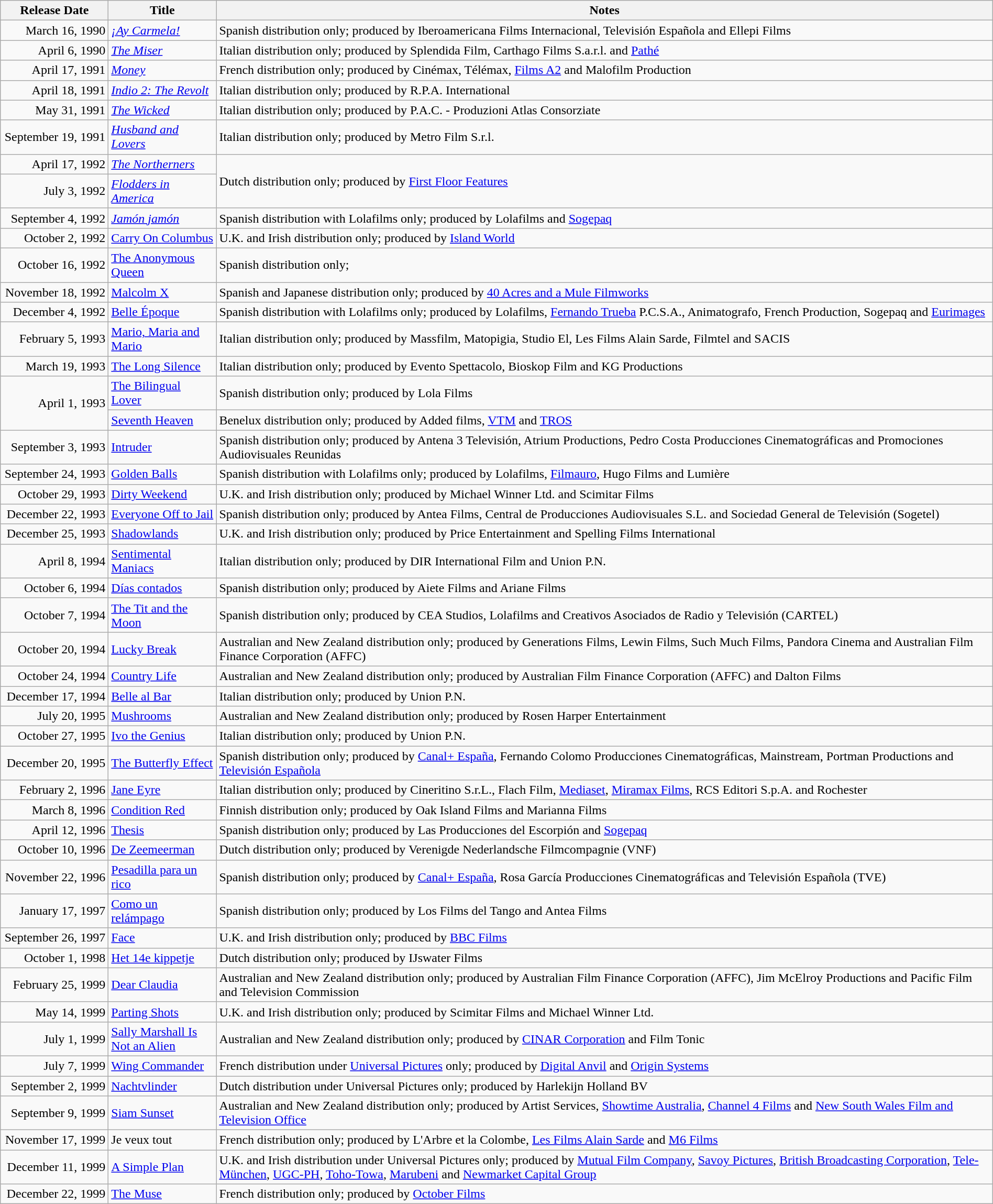<table class="wikitable sortable" style="width:100%;">
<tr>
<th scope="col" style=width:130px;">Release Date</th>
<th scope="col" style=width:130px;">Title</th>
<th>Notes</th>
</tr>
<tr>
<td style="text-align:right;">March 16, 1990</td>
<td><em><a href='#'>¡Ay Carmela!</a></em></td>
<td>Spanish distribution only; produced by Iberoamericana Films Internacional, Televisión Española and Ellepi Films</td>
</tr>
<tr>
<td style="text-align:right;">April 6, 1990</td>
<td><em><a href='#'>The Miser</a></em></td>
<td>Italian distribution only; produced by Splendida Film, Carthago Films S.a.r.l. and <a href='#'>Pathé</a></td>
</tr>
<tr>
<td style="text-align:right;">April 17, 1991</td>
<td><em><a href='#'>Money</a></em></td>
<td>French distribution only; produced by  Cinémax, Télémax, <a href='#'>Films A2</a> and Malofilm Production</td>
</tr>
<tr>
<td style="text-align:right;">April 18, 1991</td>
<td><em><a href='#'>Indio 2: The Revolt</a></em></td>
<td>Italian distribution only; produced by R.P.A. International</td>
</tr>
<tr>
<td style="text-align:right;">May 31, 1991</td>
<td><em><a href='#'>The Wicked</a></em></td>
<td>Italian distribution only; produced by P.A.C. - Produzioni Atlas Consorziate</td>
</tr>
<tr>
<td style="text-align:right;">September 19, 1991</td>
<td><em><a href='#'>Husband and Lovers</a></em></td>
<td>Italian distribution only; produced by Metro Film S.r.l.</td>
</tr>
<tr>
<td style="text-align:right;">April 17, 1992</td>
<td><em><a href='#'>The Northerners</a></em></td>
<td rowspan=2>Dutch distribution only; produced by <a href='#'>First Floor Features</a></td>
</tr>
<tr>
<td style="text-align:right;">July 3, 1992</td>
<td><em><a href='#'>Flodders in America</a></em></td>
</tr>
<tr>
<td style="text-align:right;">September 4, 1992</td>
<td><em><a href='#'>Jamón jamón</a></td>
<td>Spanish distribution with Lolafilms only; produced by Lolafilms and <a href='#'>Sogepaq</a></td>
</tr>
<tr>
<td style="text-align:right;">October 2, 1992</td>
<td></em><a href='#'>Carry On Columbus</a><em></td>
<td>U.K. and Irish distribution only; produced by <a href='#'>Island World</a></td>
</tr>
<tr>
<td style="text-align:right;">October 16, 1992</td>
<td></em><a href='#'>The Anonymous Queen</a><em></td>
<td>Spanish distribution only;</td>
</tr>
<tr>
<td style="text-align:right;">November 18, 1992</td>
<td></em><a href='#'>Malcolm X</a><em></td>
<td>Spanish and Japanese distribution only; produced by <a href='#'>40 Acres and a Mule Filmworks</a></td>
</tr>
<tr>
<td style="text-align:right;">December 4, 1992</td>
<td></em><a href='#'>Belle Époque</a><em></td>
<td>Spanish distribution with Lolafilms only; produced by Lolafilms, <a href='#'>Fernando Trueba</a> P.C.S.A., Animatografo, French Production, Sogepaq and <a href='#'>Eurimages</a></td>
</tr>
<tr>
<td style="text-align:right;">February 5, 1993</td>
<td></em><a href='#'>Mario, Maria and Mario</a><em></td>
<td>Italian distribution only; produced by Massfilm, Matopigia, Studio El, Les Films Alain Sarde, Filmtel and SACIS</td>
</tr>
<tr>
<td style="text-align:right;">March 19, 1993</td>
<td></em><a href='#'>The Long Silence</a><em></td>
<td>Italian distribution only; produced by Evento Spettacolo, Bioskop Film and KG Productions</td>
</tr>
<tr>
<td style="text-align:right;" rowspan="2">April 1, 1993</td>
<td></em><a href='#'>The Bilingual Lover</a><em></td>
<td>Spanish distribution only; produced by Lola Films</td>
</tr>
<tr>
<td></em><a href='#'>Seventh Heaven</a><em></td>
<td>Benelux distribution only; produced by Added films, <a href='#'>VTM</a> and <a href='#'>TROS</a></td>
</tr>
<tr>
<td style="text-align:right;">September 3, 1993</td>
<td></em><a href='#'>Intruder</a><em></td>
<td>Spanish distribution only; produced by Antena 3 Televisión, Atrium Productions, Pedro Costa Producciones Cinematográficas and Promociones Audiovisuales Reunidas</td>
</tr>
<tr>
<td style="text-align:right;">September 24, 1993</td>
<td></em><a href='#'>Golden Balls</a><em></td>
<td>Spanish distribution with Lolafilms only; produced by Lolafilms, <a href='#'>Filmauro</a>, Hugo Films and Lumière</td>
</tr>
<tr>
<td style="text-align:right;">October 29, 1993</td>
<td></em><a href='#'>Dirty Weekend</a><em></td>
<td>U.K. and Irish distribution only; produced by Michael Winner Ltd. and Scimitar Films</td>
</tr>
<tr>
<td style="text-align:right;">December 22, 1993</td>
<td></em><a href='#'>Everyone Off to Jail</a><em></td>
<td>Spanish distribution only; produced by Antea Films, Central de Producciones Audiovisuales S.L. and Sociedad General de Televisión (Sogetel)</td>
</tr>
<tr>
<td style="text-align:right;">December 25, 1993</td>
<td></em><a href='#'>Shadowlands</a><em></td>
<td>U.K. and Irish distribution only; produced by Price Entertainment and Spelling Films International</td>
</tr>
<tr>
<td style="text-align:right;">April 8, 1994</td>
<td></em><a href='#'>Sentimental Maniacs</a><em></td>
<td>Italian distribution only; produced by DIR International Film and Union P.N.</td>
</tr>
<tr>
<td style="text-align:right;">October 6, 1994</td>
<td></em><a href='#'>Días contados</a><em></td>
<td>Spanish distribution only; produced by Aiete Films and Ariane Films</td>
</tr>
<tr>
<td style="text-align:right;">October 7, 1994</td>
<td></em><a href='#'>The Tit and the Moon</a><em></td>
<td>Spanish distribution only; produced by CEA Studios, Lolafilms and Creativos Asociados de Radio y Televisión (CARTEL)</td>
</tr>
<tr>
<td style="text-align:right;">October 20, 1994</td>
<td></em><a href='#'>Lucky Break</a><em></td>
<td>Australian and New Zealand distribution only; produced by Generations Films, Lewin Films, Such Much Films, Pandora Cinema and Australian Film Finance Corporation (AFFC)</td>
</tr>
<tr>
<td style="text-align:right;">October 24, 1994</td>
<td></em><a href='#'>Country Life</a><em></td>
<td>Australian and New Zealand distribution only; produced by Australian Film Finance Corporation (AFFC) and Dalton Films</td>
</tr>
<tr>
<td style="text-align:right;">December 17, 1994</td>
<td></em><a href='#'>Belle al Bar</a><em></td>
<td>Italian distribution only; produced by Union P.N.</td>
</tr>
<tr>
<td style="text-align:right;">July 20, 1995</td>
<td></em><a href='#'>Mushrooms</a><em></td>
<td>Australian and New Zealand distribution only; produced by Rosen Harper Entertainment</td>
</tr>
<tr>
<td style="text-align:right;">October 27, 1995</td>
<td></em><a href='#'>Ivo the Genius</a><em></td>
<td>Italian distribution only; produced by Union P.N.</td>
</tr>
<tr>
<td style="text-align:right;">December 20, 1995</td>
<td></em><a href='#'>The Butterfly Effect</a><em></td>
<td>Spanish distribution only; produced by <a href='#'>Canal+ España</a>, Fernando Colomo Producciones Cinematográficas, Mainstream, Portman Productions and <a href='#'>Televisión Española</a></td>
</tr>
<tr>
<td style="text-align:right;">February 2, 1996</td>
<td></em><a href='#'>Jane Eyre</a><em></td>
<td>Italian distribution only; produced by Cineritino S.r.L., Flach Film, <a href='#'>Mediaset</a>, <a href='#'>Miramax Films</a>, RCS Editori S.p.A. and Rochester</td>
</tr>
<tr>
<td style="text-align:right;">March 8, 1996</td>
<td></em><a href='#'>Condition Red</a><em></td>
<td>Finnish distribution only; produced by Oak Island Films and Marianna Films</td>
</tr>
<tr>
<td style="text-align:right;">April 12, 1996</td>
<td></em><a href='#'>Thesis</a><em></td>
<td>Spanish distribution only; produced by Las Producciones del Escorpión and <a href='#'>Soge</a><a href='#'>paq</a></td>
</tr>
<tr>
<td style="text-align:right;">October 10, 1996</td>
<td></em><a href='#'>De Zeemeerman</a><em></td>
<td>Dutch distribution only; produced by Verenigde Nederlandsche Filmcompagnie (VNF)</td>
</tr>
<tr>
<td style="text-align:right;">November 22, 1996</td>
<td></em><a href='#'>Pesadilla para un rico</a><em></td>
<td>Spanish distribution only; produced by <a href='#'>Canal+ España</a>, Rosa García Producciones Cinematográficas and Televisión Española (TVE)</td>
</tr>
<tr>
<td style="text-align:right;">January 17, 1997</td>
<td></em><a href='#'>Como un relámpago</a><em></td>
<td>Spanish distribution only; produced by Los Films del Tango and Antea Films</td>
</tr>
<tr>
<td style="text-align:right;">September 26, 1997</td>
<td></em><a href='#'>Face</a><em></td>
<td>U.K. and Irish distribution only; produced by <a href='#'>BBC Films</a></td>
</tr>
<tr>
<td style="text-align:right;">October 1, 1998</td>
<td></em><a href='#'>Het 14e kippetje</a><em></td>
<td>Dutch distribution only; produced by IJswater Films</td>
</tr>
<tr>
<td style="text-align:right;">February 25, 1999</td>
<td></em><a href='#'>Dear Claudia</a><em></td>
<td>Australian and New Zealand distribution only; produced by Australian Film Finance Corporation (AFFC), Jim McElroy Productions and Pacific Film and Television Commission</td>
</tr>
<tr>
<td style="text-align:right;">May 14, 1999</td>
<td></em><a href='#'>Parting Shots</a><em></td>
<td>U.K. and Irish distribution only; produced by Scimitar Films and Michael Winner Ltd.</td>
</tr>
<tr>
<td style="text-align:right;">July 1, 1999</td>
<td></em><a href='#'>Sally Marshall Is Not an Alien</a><em></td>
<td>Australian and New Zealand distribution only; produced by <a href='#'>CINAR Corporation</a> and Film Tonic</td>
</tr>
<tr>
<td style="text-align:right;">July 7, 1999</td>
<td></em><a href='#'>Wing Commander</a><em></td>
<td>French distribution under <a href='#'>Universal Pictures</a> only; produced by <a href='#'>Digital Anvil</a> and <a href='#'>Origin Systems</a></td>
</tr>
<tr>
<td style="text-align:right;">September 2, 1999</td>
<td></em><a href='#'>Nachtvlinder</a><em></td>
<td>Dutch distribution under Universal Pictures only; produced by Harlekijn Holland BV</td>
</tr>
<tr>
<td style="text-align:right;">September 9, 1999</td>
<td></em><a href='#'>Siam Sunset</a><em></td>
<td>Australian and New Zealand distribution only; produced by Artist Services, <a href='#'>Showtime Australia</a>, <a href='#'>Channel 4 Films</a> and <a href='#'>New South Wales Film and Television Office</a></td>
</tr>
<tr>
<td style="text-align:right;">November 17, 1999</td>
<td></em>Je veux tout<em></td>
<td>French distribution only; produced by L'Arbre et la Colombe, <a href='#'>Les Films Alain Sarde</a> and <a href='#'>M6 Films</a></td>
</tr>
<tr>
<td style="text-align:right;">December 11, 1999</td>
<td></em><a href='#'>A Simple Plan</a><em></td>
<td>U.K. and Irish distribution under Universal Pictures only; produced by <a href='#'>Mutual Film Company</a>, <a href='#'>Savoy Pictures</a>, <a href='#'>British Broadcasting Corporation</a>, <a href='#'>Tele-München</a>, <a href='#'>UGC-PH</a>, <a href='#'>Toho-Towa</a>, <a href='#'>Marubeni</a> and <a href='#'>Newmarket Capital Group</a></td>
</tr>
<tr>
<td style="text-align:right;">December 22, 1999</td>
<td></em><a href='#'>The Muse</a><em></td>
<td>French distribution only; produced by <a href='#'>October Films</a></td>
</tr>
</table>
